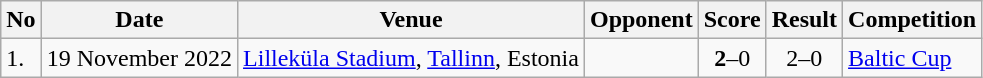<table class="wikitable" style="font-size:100%;">
<tr>
<th>No</th>
<th>Date</th>
<th>Venue</th>
<th>Opponent</th>
<th>Score</th>
<th>Result</th>
<th>Competition</th>
</tr>
<tr>
<td>1.</td>
<td>19 November 2022</td>
<td><a href='#'>Lilleküla Stadium</a>, <a href='#'>Tallinn</a>, Estonia</td>
<td></td>
<td align=center><strong>2</strong>–0</td>
<td align=center>2–0</td>
<td><a href='#'>Baltic Cup</a></td>
</tr>
</table>
